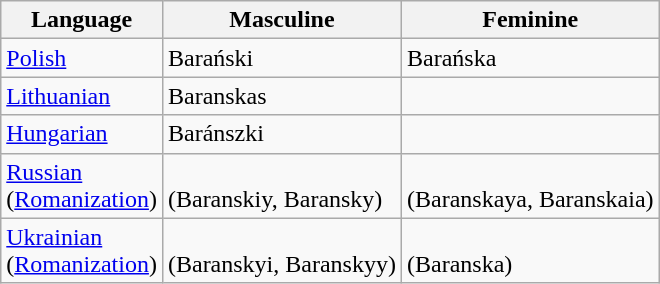<table class="wikitable">
<tr>
<th>Language</th>
<th>Masculine</th>
<th>Feminine</th>
</tr>
<tr>
<td><a href='#'>Polish</a></td>
<td>Barański</td>
<td>Barańska</td>
</tr>
<tr>
<td><a href='#'>Lithuanian</a></td>
<td>Baranskas</td>
<td></td>
</tr>
<tr>
<td><a href='#'>Hungarian</a></td>
<td>Baránszki</td>
<td></td>
</tr>
<tr>
<td><a href='#'>Russian</a> <br>(<a href='#'>Romanization</a>)</td>
<td><br> (Baranskiy, Baransky)</td>
<td><br> (Baranskaya, Baranskaia)</td>
</tr>
<tr>
<td><a href='#'>Ukrainian</a> <br>(<a href='#'>Romanization</a>)</td>
<td><br> (Baranskyi, Baranskyy)</td>
<td><br> (Baranska)</td>
</tr>
</table>
